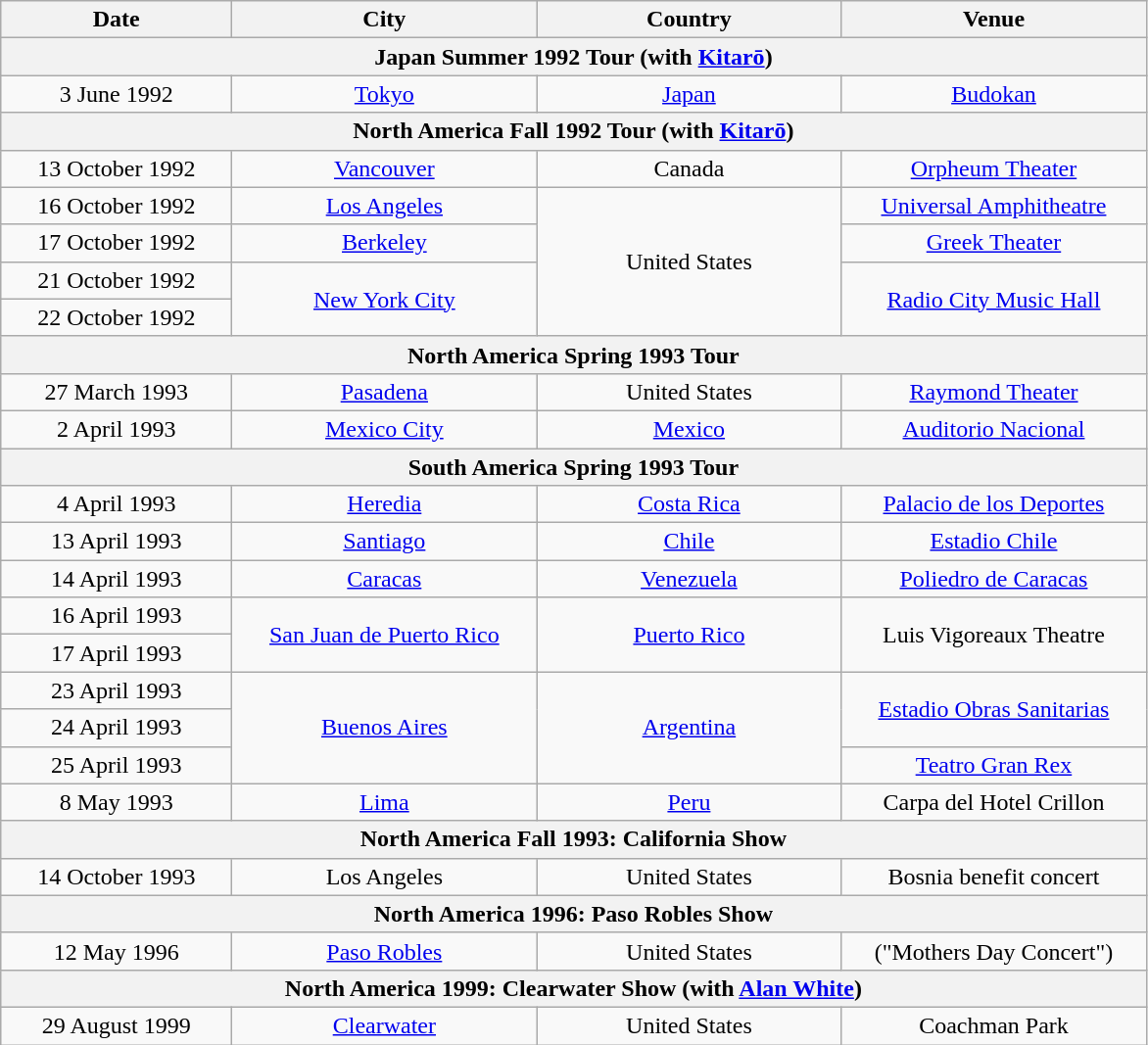<table class="wikitable" style="text-align:center;">
<tr>
<th style="width:150px;">Date</th>
<th style="width:200px;">City</th>
<th style="width:200px;">Country</th>
<th style="width:200px;">Venue</th>
</tr>
<tr>
<th colspan="4">Japan Summer 1992 Tour (with <a href='#'>Kitarō</a>)</th>
</tr>
<tr>
<td>3 June 1992</td>
<td><a href='#'>Tokyo</a></td>
<td><a href='#'>Japan</a></td>
<td><a href='#'>Budokan</a></td>
</tr>
<tr>
<th colspan="4">North America Fall 1992 Tour (with <a href='#'>Kitarō</a>)</th>
</tr>
<tr>
<td>13 October 1992</td>
<td><a href='#'>Vancouver</a></td>
<td>Canada</td>
<td><a href='#'>Orpheum Theater</a></td>
</tr>
<tr>
<td>16 October 1992</td>
<td><a href='#'>Los Angeles</a></td>
<td rowspan="4">United States</td>
<td><a href='#'>Universal Amphitheatre</a></td>
</tr>
<tr>
<td>17 October 1992</td>
<td><a href='#'>Berkeley</a></td>
<td><a href='#'>Greek Theater</a></td>
</tr>
<tr>
<td>21 October 1992</td>
<td rowspan="2"><a href='#'>New York City</a></td>
<td rowspan="2"><a href='#'>Radio City Music Hall</a></td>
</tr>
<tr>
<td>22 October 1992</td>
</tr>
<tr>
<th colspan="4">North America Spring 1993 Tour</th>
</tr>
<tr>
<td>27 March 1993</td>
<td><a href='#'>Pasadena</a></td>
<td>United States</td>
<td><a href='#'>Raymond Theater</a></td>
</tr>
<tr>
<td>2 April 1993</td>
<td><a href='#'>Mexico City</a></td>
<td><a href='#'>Mexico</a></td>
<td><a href='#'>Auditorio Nacional</a></td>
</tr>
<tr>
<th colspan="4">South America Spring 1993 Tour</th>
</tr>
<tr>
<td>4 April 1993</td>
<td><a href='#'>Heredia</a></td>
<td><a href='#'>Costa Rica</a></td>
<td><a href='#'>Palacio de los Deportes</a></td>
</tr>
<tr>
<td>13 April 1993</td>
<td><a href='#'>Santiago</a></td>
<td><a href='#'>Chile</a></td>
<td><a href='#'>Estadio Chile</a></td>
</tr>
<tr>
<td>14 April 1993</td>
<td><a href='#'>Caracas</a></td>
<td><a href='#'>Venezuela</a></td>
<td><a href='#'>Poliedro de Caracas</a></td>
</tr>
<tr>
<td>16 April 1993</td>
<td rowspan="2"><a href='#'>San Juan de Puerto Rico</a></td>
<td rowspan="2"><a href='#'>Puerto Rico</a></td>
<td rowspan="2">Luis Vigoreaux Theatre</td>
</tr>
<tr>
<td>17 April 1993</td>
</tr>
<tr>
<td>23 April 1993</td>
<td rowspan="3"><a href='#'>Buenos Aires</a></td>
<td rowspan="3"><a href='#'>Argentina</a></td>
<td rowspan="2"><a href='#'>Estadio Obras Sanitarias</a></td>
</tr>
<tr>
<td>24 April 1993</td>
</tr>
<tr>
<td>25 April 1993</td>
<td><a href='#'>Teatro Gran Rex</a></td>
</tr>
<tr>
<td>8 May 1993</td>
<td><a href='#'>Lima</a></td>
<td><a href='#'>Peru</a></td>
<td>Carpa del Hotel Crillon</td>
</tr>
<tr>
<th colspan="4">North America Fall 1993: California Show</th>
</tr>
<tr>
<td>14 October 1993</td>
<td>Los Angeles</td>
<td>United States</td>
<td>Bosnia benefit concert</td>
</tr>
<tr>
<th colspan="4">North America 1996: Paso Robles Show</th>
</tr>
<tr>
<td>12 May 1996</td>
<td><a href='#'>Paso Robles</a></td>
<td>United States</td>
<td>("Mothers Day Concert")</td>
</tr>
<tr>
<th colspan="4">North America 1999: Clearwater Show (with <a href='#'>Alan White</a>)</th>
</tr>
<tr>
<td>29 August 1999</td>
<td><a href='#'>Clearwater</a></td>
<td>United States</td>
<td>Coachman Park</td>
</tr>
</table>
